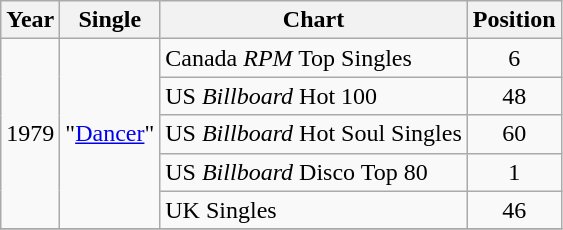<table class="wikitable">
<tr>
<th>Year</th>
<th>Single</th>
<th>Chart</th>
<th>Position</th>
</tr>
<tr>
<td rowspan="5">1979</td>
<td rowspan="5">"<a href='#'>Dancer</a>"</td>
<td>Canada <em>RPM</em> Top Singles</td>
<td style="text-align:center;">6</td>
</tr>
<tr>
<td>US <em>Billboard</em> Hot 100</td>
<td align="center">48</td>
</tr>
<tr>
<td>US <em>Billboard</em> Hot Soul Singles</td>
<td align="center">60</td>
</tr>
<tr>
<td>US <em>Billboard</em> Disco Top 80</td>
<td align="center">1</td>
</tr>
<tr>
<td>UK Singles</td>
<td align="center">46</td>
</tr>
<tr>
</tr>
</table>
